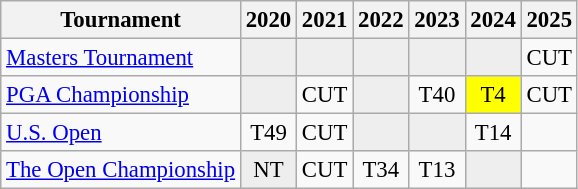<table class="wikitable" style="font-size:95%;text-align:center;">
<tr>
<th>Tournament</th>
<th>2020</th>
<th>2021</th>
<th>2022</th>
<th>2023</th>
<th>2024</th>
<th>2025</th>
</tr>
<tr>
<td align=left><a href='#'>Masters Tournament</a></td>
<td style="background:#eeeeee;"></td>
<td style="background:#eeeeee;"></td>
<td style="background:#eeeeee;"></td>
<td style="background:#eeeeee;"></td>
<td style="background:#eeeeee;"></td>
<td>CUT</td>
</tr>
<tr>
<td align=left><a href='#'>PGA Championship</a></td>
<td style="background:#eeeeee;"></td>
<td>CUT</td>
<td style="background:#eeeeee;"></td>
<td>T40</td>
<td style="background:yellow;">T4</td>
<td>CUT</td>
</tr>
<tr>
<td align=left><a href='#'>U.S. Open</a></td>
<td>T49</td>
<td>CUT</td>
<td style="background:#eeeeee;"></td>
<td style="background:#eeeeee;"></td>
<td>T14</td>
<td></td>
</tr>
<tr>
<td align=left><a href='#'>The Open Championship</a></td>
<td style="background:#eeeeee;">NT</td>
<td>CUT</td>
<td>T34</td>
<td>T13</td>
<td style="background:#eeeeee;"></td>
<td></td>
</tr>
</table>
